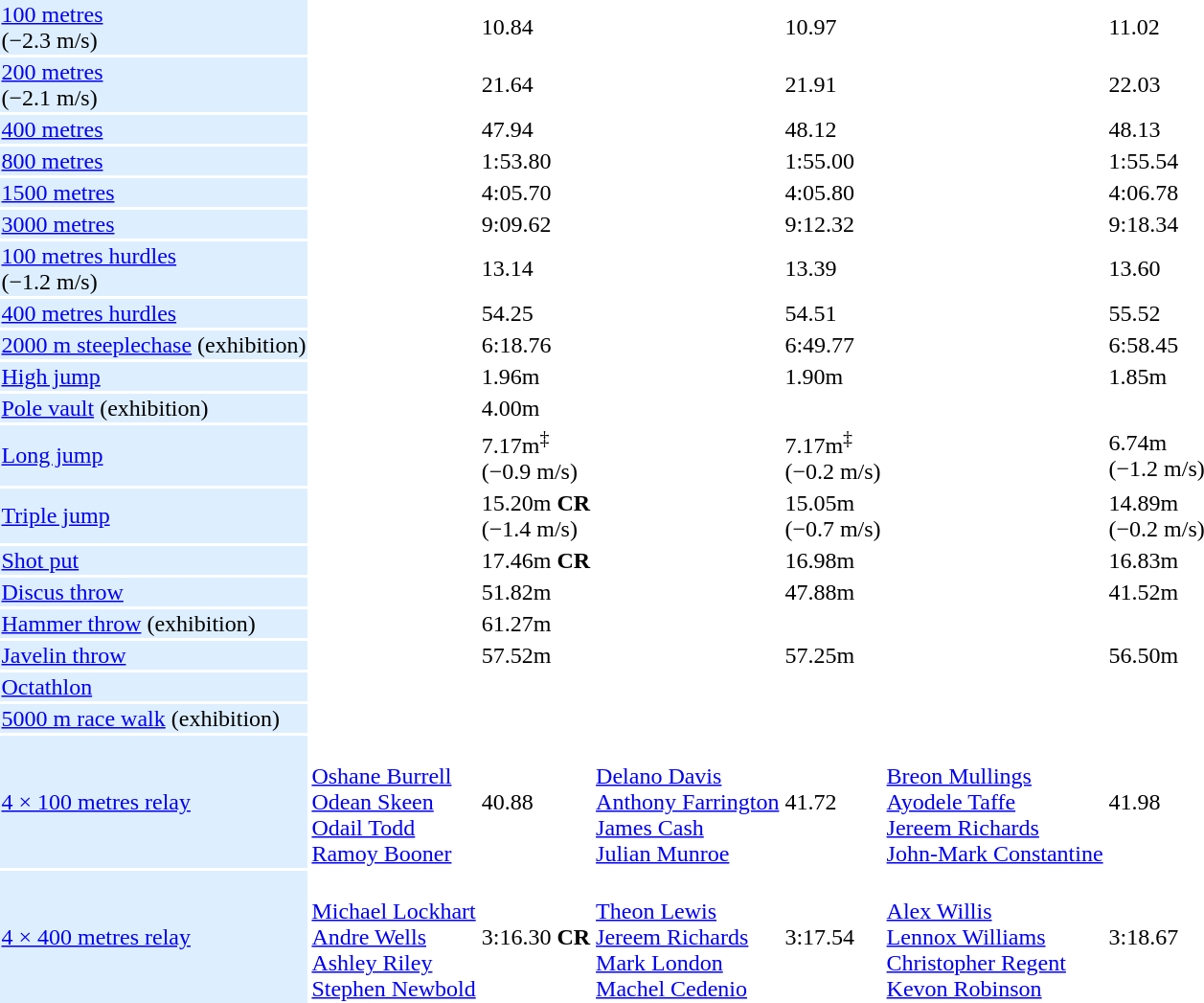<table>
<tr>
<td style="background:#def;"><a href='#'>100 metres</a> <br> (−2.3 m/s)</td>
<td></td>
<td>10.84</td>
<td></td>
<td>10.97</td>
<td></td>
<td>11.02</td>
</tr>
<tr>
<td style="background:#def;"><a href='#'>200 metres</a> <br> (−2.1 m/s)</td>
<td></td>
<td>21.64</td>
<td></td>
<td>21.91</td>
<td></td>
<td>22.03</td>
</tr>
<tr>
<td style="background:#def;"><a href='#'>400 metres</a></td>
<td></td>
<td>47.94</td>
<td></td>
<td>48.12</td>
<td></td>
<td>48.13</td>
</tr>
<tr>
<td style="background:#def;"><a href='#'>800 metres</a></td>
<td></td>
<td>1:53.80</td>
<td></td>
<td>1:55.00</td>
<td></td>
<td>1:55.54</td>
</tr>
<tr>
<td style="background:#def;"><a href='#'>1500 metres</a></td>
<td></td>
<td>4:05.70</td>
<td></td>
<td>4:05.80</td>
<td></td>
<td>4:06.78</td>
</tr>
<tr>
<td style="background:#def;"><a href='#'>3000 metres</a></td>
<td></td>
<td>9:09.62</td>
<td></td>
<td>9:12.32</td>
<td></td>
<td>9:18.34</td>
</tr>
<tr>
<td style="background:#def;"><a href='#'>100 metres hurdles</a> <br> (−1.2 m/s)</td>
<td></td>
<td>13.14</td>
<td></td>
<td>13.39</td>
<td></td>
<td>13.60</td>
</tr>
<tr>
<td style="background:#def;"><a href='#'>400 metres hurdles</a></td>
<td></td>
<td>54.25</td>
<td></td>
<td>54.51</td>
<td></td>
<td>55.52</td>
</tr>
<tr>
<td style="background:#def;"><a href='#'>2000 m steeplechase</a> (exhibition)</td>
<td></td>
<td>6:18.76</td>
<td></td>
<td>6:49.77</td>
<td></td>
<td>6:58.45</td>
</tr>
<tr>
<td style="background:#def;"><a href='#'>High jump</a></td>
<td></td>
<td>1.96m</td>
<td></td>
<td>1.90m</td>
<td></td>
<td>1.85m</td>
</tr>
<tr>
<td style="background:#def;"><a href='#'>Pole vault</a> (exhibition)</td>
<td></td>
<td>4.00m</td>
<td></td>
<td></td>
<td></td>
<td></td>
</tr>
<tr>
<td style="background:#def;"><a href='#'>Long jump</a></td>
<td></td>
<td>7.17m<sup>‡</sup> <br> (−0.9 m/s)</td>
<td></td>
<td>7.17m<sup>‡</sup> <br> (−0.2 m/s)</td>
<td></td>
<td>6.74m <br> (−1.2 m/s)</td>
</tr>
<tr>
<td style="background:#def;"><a href='#'>Triple jump</a></td>
<td></td>
<td>15.20m  <strong>CR</strong><br> (−1.4 m/s)</td>
<td></td>
<td>15.05m <br> (−0.7 m/s)</td>
<td></td>
<td>14.89m <br> (−0.2 m/s)</td>
</tr>
<tr>
<td style="background:#def;"><a href='#'>Shot put</a></td>
<td></td>
<td>17.46m <strong>CR</strong></td>
<td></td>
<td>16.98m</td>
<td></td>
<td>16.83m</td>
</tr>
<tr>
<td style="background:#def;"><a href='#'>Discus throw</a></td>
<td></td>
<td>51.82m</td>
<td></td>
<td>47.88m</td>
<td></td>
<td>41.52m</td>
</tr>
<tr>
<td style="background:#def;"><a href='#'>Hammer throw</a> (exhibition)</td>
<td></td>
<td>61.27m</td>
<td></td>
<td></td>
<td></td>
<td></td>
</tr>
<tr>
<td style="background:#def;"><a href='#'>Javelin throw</a></td>
<td></td>
<td>57.52m</td>
<td></td>
<td>57.25m</td>
<td></td>
<td>56.50m</td>
</tr>
<tr>
<td style="background:#def;"><a href='#'>Octathlon</a></td>
<td></td>
<td></td>
<td></td>
<td></td>
<td></td>
<td></td>
</tr>
<tr>
<td style="background:#def;"><a href='#'>5000 m race walk</a> (exhibition)</td>
<td></td>
<td></td>
<td></td>
<td></td>
<td></td>
<td></td>
</tr>
<tr>
<td style="background:#def;"><a href='#'>4 × 100 metres relay</a></td>
<td> <br><a href='#'>Oshane Burrell</a><br><a href='#'>Odean Skeen</a> <br><a href='#'>Odail Todd</a> <br><a href='#'>Ramoy Booner</a></td>
<td>40.88</td>
<td> <br><a href='#'>Delano Davis</a><br><a href='#'>Anthony Farrington</a> <br><a href='#'>James Cash</a> <br><a href='#'>Julian Munroe</a></td>
<td>41.72</td>
<td> <br><a href='#'>Breon Mullings</a><br><a href='#'>Ayodele Taffe</a> <br><a href='#'>Jereem Richards</a> <br><a href='#'>John-Mark Constantine</a></td>
<td>41.98</td>
</tr>
<tr>
<td style="background:#def;"><a href='#'>4 × 400 metres relay</a></td>
<td> <br><a href='#'>Michael Lockhart</a><br><a href='#'>Andre Wells</a><br><a href='#'>Ashley Riley</a><br><a href='#'>Stephen Newbold</a></td>
<td>3:16.30 <strong>CR</strong></td>
<td> <br><a href='#'>Theon Lewis</a><br><a href='#'>Jereem Richards</a><br><a href='#'>Mark London</a><br><a href='#'>Machel Cedenio</a></td>
<td>3:17.54</td>
<td> <br><a href='#'>Alex Willis</a><br><a href='#'>Lennox Williams</a><br><a href='#'>Christopher Regent</a><br><a href='#'>Kevon Robinson</a></td>
<td>3:18.67</td>
</tr>
</table>
